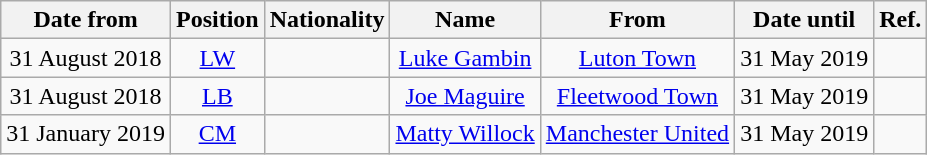<table class="wikitable" style="text-align:center;">
<tr>
<th>Date from</th>
<th>Position</th>
<th>Nationality</th>
<th>Name</th>
<th>From</th>
<th>Date until</th>
<th>Ref.</th>
</tr>
<tr>
<td>31 August 2018</td>
<td><a href='#'>LW</a></td>
<td></td>
<td><a href='#'>Luke Gambin</a></td>
<td><a href='#'>Luton Town</a></td>
<td>31 May 2019</td>
<td></td>
</tr>
<tr>
<td>31 August 2018</td>
<td><a href='#'>LB</a></td>
<td></td>
<td><a href='#'>Joe Maguire</a></td>
<td><a href='#'>Fleetwood Town</a></td>
<td>31 May 2019</td>
<td></td>
</tr>
<tr>
<td>31 January 2019</td>
<td><a href='#'>CM</a></td>
<td></td>
<td><a href='#'>Matty Willock</a></td>
<td><a href='#'>Manchester United</a></td>
<td>31 May 2019</td>
<td></td>
</tr>
</table>
